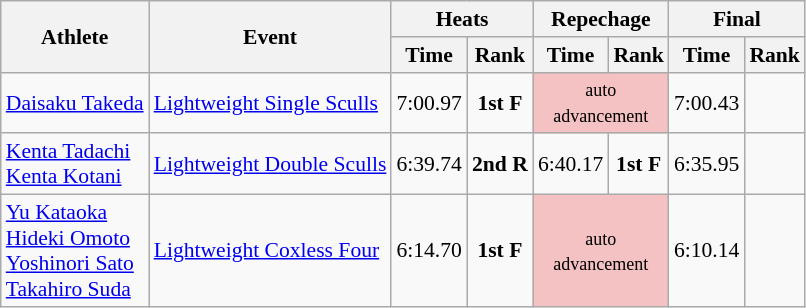<table class=wikitable style="font-size:90%">
<tr>
<th rowspan=2>Athlete</th>
<th rowspan=2>Event</th>
<th colspan=2>Heats</th>
<th colspan=2>Repechage</th>
<th colspan=2>Final</th>
</tr>
<tr>
<th>Time</th>
<th>Rank</th>
<th>Time</th>
<th>Rank</th>
<th>Time</th>
<th>Rank</th>
</tr>
<tr>
<td><a href='#'>Daisaku Takeda</a></td>
<td><a href='#'>Lightweight Single Sculls</a></td>
<td align=center>7:00.97</td>
<td align=center><strong>1st F</strong></td>
<td colspan="2" style="text-align:center; background:#f4c2c2;"><small>auto<br>advancement</small></td>
<td align=center>7:00.43</td>
<td align=center></td>
</tr>
<tr>
<td><a href='#'>Kenta Tadachi</a><br><a href='#'>Kenta Kotani</a></td>
<td><a href='#'>Lightweight Double Sculls</a></td>
<td align=center>6:39.74</td>
<td align=center><strong>2nd R</strong></td>
<td align=center>6:40.17</td>
<td align=center><strong>1st F</strong></td>
<td align=center>6:35.95</td>
<td align=center></td>
</tr>
<tr>
<td><a href='#'>Yu Kataoka</a><br><a href='#'>Hideki Omoto</a><br><a href='#'>Yoshinori Sato</a><br><a href='#'>Takahiro Suda</a></td>
<td><a href='#'>Lightweight Coxless Four</a></td>
<td align=center>6:14.70</td>
<td align=center><strong>1st F</strong></td>
<td colspan="2" style="text-align:center; background:#f4c2c2;"><small>auto<br>advancement</small></td>
<td align=center>6:10.14</td>
<td align=center></td>
</tr>
</table>
